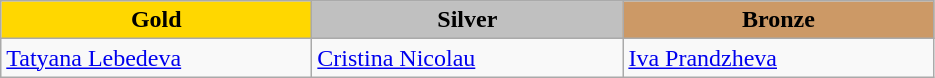<table class="wikitable" style="text-align:left">
<tr align="center">
<td width=200 bgcolor=gold><strong>Gold</strong></td>
<td width=200 bgcolor=silver><strong>Silver</strong></td>
<td width=200 bgcolor=CC9966><strong>Bronze</strong></td>
</tr>
<tr>
<td><a href='#'>Tatyana Lebedeva</a><br><em></em></td>
<td><a href='#'>Cristina Nicolau</a><br><em></em></td>
<td><a href='#'>Iva Prandzheva</a><br><em></em></td>
</tr>
</table>
